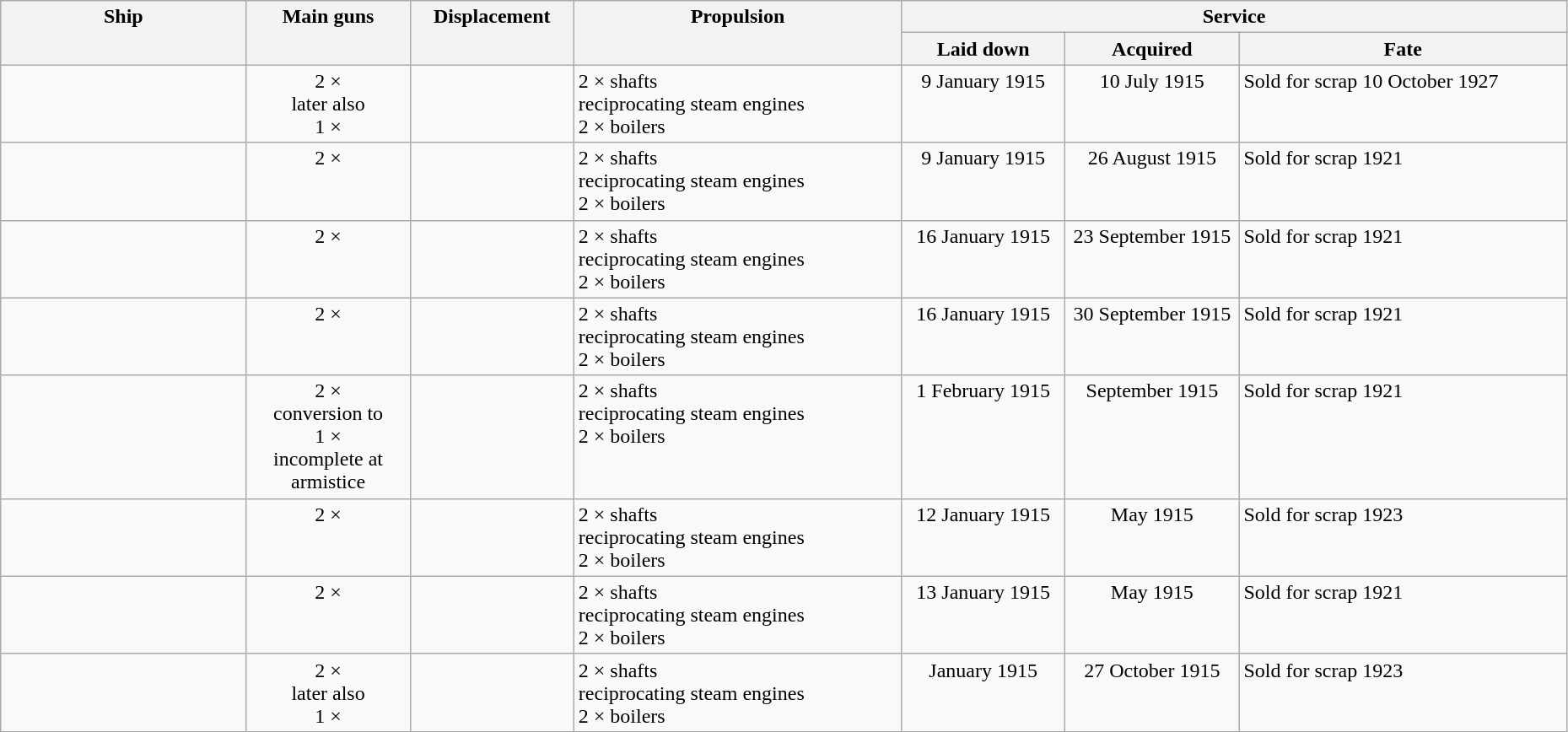<table class="wikitable" style="width:98%;">
<tr valign="top"|- valign="top">
<th style="width:15%; text-align:center;" rowspan="2">Ship</th>
<th style="width:10%; text-align:center;" rowspan="2">Main guns</th>
<th style="width:10%; text-align:center;" rowspan="2">Displacement</th>
<th style="width:20%; text-align:center;" rowspan="2">Propulsion</th>
<th style="width:40%; text-align:center;" colspan="3">Service</th>
</tr>
<tr valign="top">
<th style="width:10%; text-align:center;">Laid down</th>
<th style="width:10%; text-align:center;">Acquired</th>
<th style="width:20%; text-align:center;">Fate</th>
</tr>
<tr valign="top">
<td align= left></td>
<td style="text-align:center;">2 ×  <br>later also <br>1 × </td>
<td style="text-align:center;"></td>
<td align= left>2 × shafts<br>reciprocating steam engines<br>2 × boilers</td>
<td style="text-align:center;">9 January 1915</td>
<td style="text-align:center;">10 July 1915</td>
<td align= left>Sold for scrap 10 October 1927</td>
</tr>
<tr valign="top">
<td align= left></td>
<td style="text-align:center;">2 × </td>
<td style="text-align:center;"></td>
<td align= left>2 × shafts<br>reciprocating steam engines<br>2 × boilers</td>
<td style="text-align:center;">9 January 1915</td>
<td style="text-align:center;">26 August 1915</td>
<td align= left>Sold for scrap 1921</td>
</tr>
<tr valign="top">
<td align= left></td>
<td style="text-align:center;">2 × </td>
<td style="text-align:center;"></td>
<td align= left>2 × shafts<br>reciprocating steam engines<br>2 × boilers</td>
<td style="text-align:center;">16 January 1915</td>
<td style="text-align:center;">23 September 1915</td>
<td align= left>Sold for scrap 1921</td>
</tr>
<tr valign="top">
<td align= left></td>
<td style="text-align:center;">2 × </td>
<td style="text-align:center;"></td>
<td align= left>2 × shafts<br>reciprocating steam engines<br>2 × boilers</td>
<td style="text-align:center;">16 January 1915</td>
<td style="text-align:center;">30 September 1915</td>
<td align= left>Sold for scrap 1921</td>
</tr>
<tr valign="top">
<td align= left></td>
<td style="text-align:center;">2 × <br>conversion to <br>1 ×  <br> incomplete at armistice</td>
<td style="text-align:center;"></td>
<td align= left>2 × shafts<br>reciprocating steam engines<br>2 × boilers</td>
<td style="text-align:center;">1 February 1915</td>
<td style="text-align:center;">September 1915</td>
<td align= left>Sold for scrap 1921</td>
</tr>
<tr valign="top">
<td align= left></td>
<td style="text-align:center;">2 × </td>
<td style="text-align:center;"></td>
<td align= left>2 × shafts<br>reciprocating steam engines<br>2 × boilers</td>
<td style="text-align:center;">12 January 1915</td>
<td style="text-align:center;">May 1915</td>
<td align= left>Sold for scrap 1923</td>
</tr>
<tr valign="top">
<td align= left></td>
<td style="text-align:center;">2 × </td>
<td style="text-align:center;"></td>
<td align= left>2 × shafts<br>reciprocating steam engines<br>2 × boilers</td>
<td style="text-align:center;">13 January 1915</td>
<td style="text-align:center;">May 1915</td>
<td align= left>Sold for scrap 1921</td>
</tr>
<tr valign="top">
<td align= left></td>
<td style="text-align:center;">2 ×  <br>later also <br>1 × </td>
<td style="text-align:center;"></td>
<td align= left>2 × shafts<br>reciprocating steam engines<br>2 × boilers</td>
<td style="text-align:center;">January 1915</td>
<td style="text-align:center;">27 October 1915</td>
<td align= left>Sold for scrap 1923</td>
</tr>
</table>
